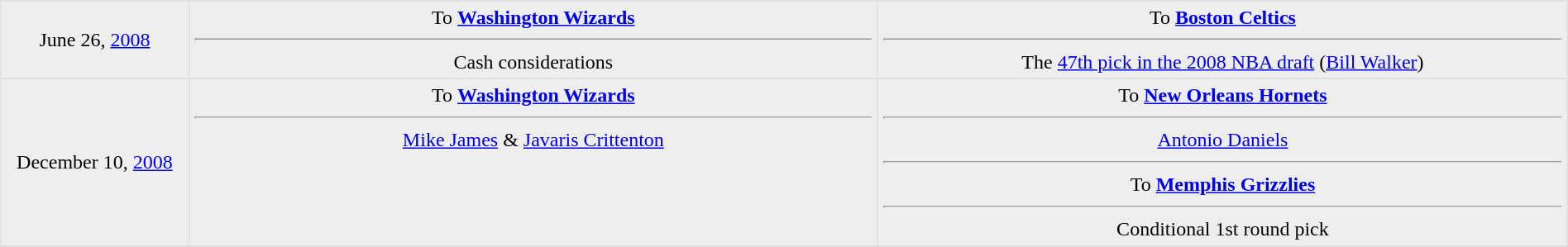<table border=1 style="border-collapse:collapse; text-align: center; width: 100%" bordercolor="#DFDFDF"  cellpadding="4">
<tr>
</tr>
<tr bgcolor="eeeeee">
<td style="width:12%">June 26, <a href='#'>2008</a></td>
<td style="width:44%" valign="top">To <strong><a href='#'>Washington Wizards</a></strong><hr>Cash considerations</td>
<td style="width:44%" valign="top">To <strong><a href='#'>Boston Celtics</a></strong><hr>The <a href='#'>47th pick in the 2008 NBA draft</a> (<a href='#'>Bill Walker</a>)</td>
</tr>
<tr>
</tr>
<tr bgcolor="eeeeee">
<td style="width:12%">December 10, <a href='#'>2008</a></td>
<td style="width:44%" valign="top">To <strong><a href='#'>Washington Wizards</a></strong><hr><a href='#'>Mike James</a> & <a href='#'>Javaris Crittenton</a></td>
<td style="width:44%" valign="top">To <strong><a href='#'>New Orleans Hornets</a></strong><hr><a href='#'>Antonio Daniels</a><hr>To <strong><a href='#'>Memphis Grizzlies</a></strong><hr>Conditional 1st round pick</td>
</tr>
<tr>
</tr>
</table>
